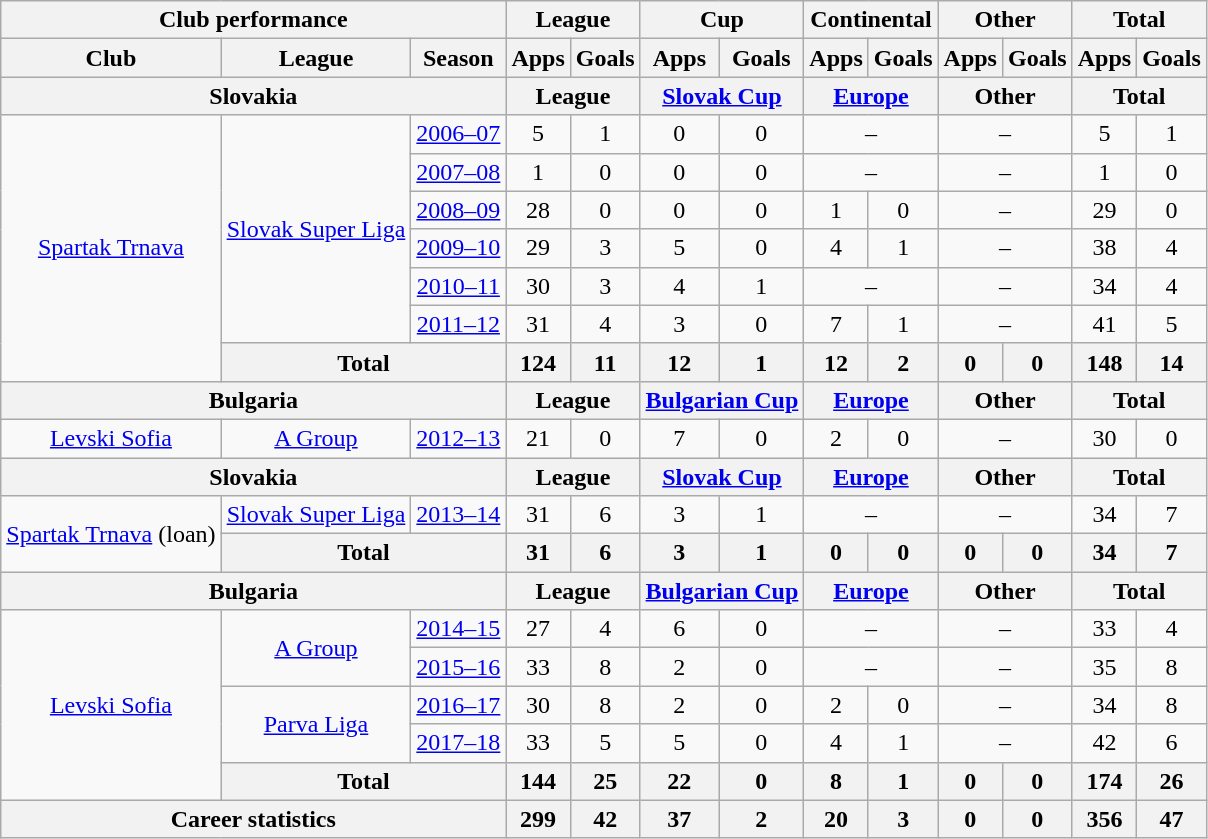<table class="wikitable" style="text-align: center">
<tr>
<th Colspan="3">Club performance</th>
<th Colspan="2">League</th>
<th Colspan="2">Cup</th>
<th Colspan="2">Continental</th>
<th Colspan="2">Other</th>
<th Colspan="3">Total</th>
</tr>
<tr>
<th>Club</th>
<th>League</th>
<th>Season</th>
<th>Apps</th>
<th>Goals</th>
<th>Apps</th>
<th>Goals</th>
<th>Apps</th>
<th>Goals</th>
<th>Apps</th>
<th>Goals</th>
<th>Apps</th>
<th>Goals</th>
</tr>
<tr>
<th Colspan="3">Slovakia</th>
<th Colspan="2">League</th>
<th Colspan="2"><a href='#'>Slovak Cup</a></th>
<th Colspan="2"><a href='#'>Europe</a></th>
<th Colspan="2">Other</th>
<th Colspan="2">Total</th>
</tr>
<tr>
<td rowspan="7"><a href='#'>Spartak Trnava</a></td>
<td rowspan="6"><a href='#'>Slovak Super Liga</a></td>
<td><a href='#'>2006–07</a></td>
<td>5</td>
<td>1</td>
<td>0</td>
<td>0</td>
<td colspan="2">–</td>
<td colspan="2">–</td>
<td>5</td>
<td>1</td>
</tr>
<tr>
<td><a href='#'>2007–08</a></td>
<td>1</td>
<td>0</td>
<td>0</td>
<td>0</td>
<td colspan="2">–</td>
<td colspan="2">–</td>
<td>1</td>
<td>0</td>
</tr>
<tr>
<td><a href='#'>2008–09</a></td>
<td>28</td>
<td>0</td>
<td>0</td>
<td>0</td>
<td>1</td>
<td>0</td>
<td colspan="2">–</td>
<td>29</td>
<td>0</td>
</tr>
<tr>
<td><a href='#'>2009–10</a></td>
<td>29</td>
<td>3</td>
<td>5</td>
<td>0</td>
<td>4</td>
<td>1</td>
<td colspan="2">–</td>
<td>38</td>
<td>4</td>
</tr>
<tr>
<td><a href='#'>2010–11</a></td>
<td>30</td>
<td>3</td>
<td>4</td>
<td>1</td>
<td colspan="2">–</td>
<td colspan="2">–</td>
<td>34</td>
<td>4</td>
</tr>
<tr>
<td><a href='#'>2011–12</a></td>
<td>31</td>
<td>4</td>
<td>3</td>
<td>0</td>
<td>7</td>
<td>1</td>
<td colspan="2">–</td>
<td>41</td>
<td>5</td>
</tr>
<tr>
<th colspan=2>Total</th>
<th>124</th>
<th>11</th>
<th>12</th>
<th>1</th>
<th>12</th>
<th>2</th>
<th>0</th>
<th>0</th>
<th>148</th>
<th>14</th>
</tr>
<tr>
<th Colspan="3">Bulgaria</th>
<th Colspan="2">League</th>
<th Colspan="2"><a href='#'>Bulgarian Cup</a></th>
<th Colspan="2"><a href='#'>Europe</a></th>
<th Colspan="2">Other</th>
<th Colspan="2">Total</th>
</tr>
<tr>
<td rowspan="1"><a href='#'>Levski Sofia</a></td>
<td rowspan="1"><a href='#'>A Group</a></td>
<td><a href='#'>2012–13</a></td>
<td>21</td>
<td>0</td>
<td>7</td>
<td>0</td>
<td>2</td>
<td>0</td>
<td colspan="2">–</td>
<td>30</td>
<td>0</td>
</tr>
<tr>
<th Colspan="3">Slovakia</th>
<th Colspan="2">League</th>
<th Colspan="2"><a href='#'>Slovak Cup</a></th>
<th Colspan="2"><a href='#'>Europe</a></th>
<th Colspan="2">Other</th>
<th Colspan="2">Total</th>
</tr>
<tr>
<td rowspan="2"><a href='#'>Spartak Trnava</a> (loan)</td>
<td rowspan="1"><a href='#'>Slovak Super Liga</a></td>
<td><a href='#'>2013–14</a></td>
<td>31</td>
<td>6</td>
<td>3</td>
<td>1</td>
<td colspan="2">–</td>
<td colspan="2">–</td>
<td>34</td>
<td>7</td>
</tr>
<tr>
<th colspan=2>Total</th>
<th>31</th>
<th>6</th>
<th>3</th>
<th>1</th>
<th>0</th>
<th>0</th>
<th>0</th>
<th>0</th>
<th>34</th>
<th>7</th>
</tr>
<tr>
<th Colspan="3">Bulgaria</th>
<th Colspan="2">League</th>
<th Colspan="2"><a href='#'>Bulgarian Cup</a></th>
<th Colspan="2"><a href='#'>Europe</a></th>
<th Colspan="2">Other</th>
<th Colspan="2">Total</th>
</tr>
<tr>
<td rowspan="5"><a href='#'>Levski Sofia</a></td>
<td rowspan="2"><a href='#'>A Group</a></td>
<td><a href='#'>2014–15</a></td>
<td>27</td>
<td>4</td>
<td>6</td>
<td>0</td>
<td colspan="2">–</td>
<td colspan="2">–</td>
<td>33</td>
<td>4</td>
</tr>
<tr>
<td><a href='#'>2015–16</a></td>
<td>33</td>
<td>8</td>
<td>2</td>
<td>0</td>
<td colspan="2">–</td>
<td colspan="2">–</td>
<td>35</td>
<td>8</td>
</tr>
<tr>
<td rowspan="2"><a href='#'>Parva Liga</a></td>
<td><a href='#'>2016–17</a></td>
<td>30</td>
<td>8</td>
<td>2</td>
<td>0</td>
<td>2</td>
<td>0</td>
<td colspan="2">–</td>
<td>34</td>
<td>8</td>
</tr>
<tr>
<td><a href='#'>2017–18</a></td>
<td>33</td>
<td>5</td>
<td>5</td>
<td>0</td>
<td>4</td>
<td>1</td>
<td colspan="2">–</td>
<td>42</td>
<td>6</td>
</tr>
<tr>
<th colspan=2>Total</th>
<th>144</th>
<th>25</th>
<th>22</th>
<th>0</th>
<th>8</th>
<th>1</th>
<th>0</th>
<th>0</th>
<th>174</th>
<th>26</th>
</tr>
<tr>
<th colspan="3">Career statistics</th>
<th>299</th>
<th>42</th>
<th>37</th>
<th>2</th>
<th>20</th>
<th>3</th>
<th>0</th>
<th>0</th>
<th>356</th>
<th>47</th>
</tr>
</table>
